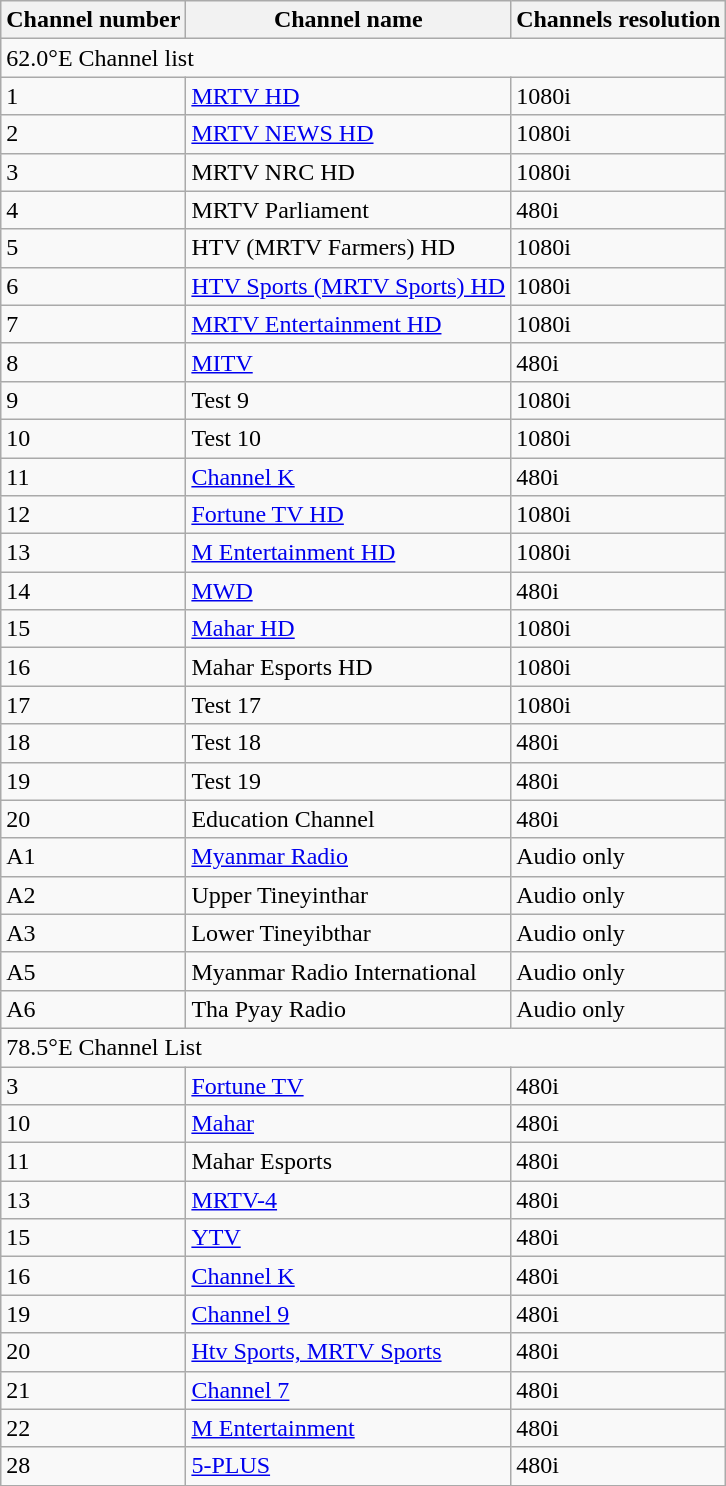<table class="wikitable">
<tr>
<th>Channel number</th>
<th>Channel name</th>
<th>Channels resolution</th>
</tr>
<tr>
<td colspan=3>62.0°E Channel list</td>
</tr>
<tr>
<td>1</td>
<td><a href='#'>MRTV HD</a></td>
<td>1080i</td>
</tr>
<tr>
<td>2</td>
<td><a href='#'>MRTV NEWS HD</a></td>
<td>1080i</td>
</tr>
<tr>
<td>3</td>
<td>MRTV NRC HD</td>
<td>1080i</td>
</tr>
<tr>
<td>4</td>
<td>MRTV Parliament</td>
<td>480i</td>
</tr>
<tr>
<td>5</td>
<td>HTV (MRTV Farmers) HD</td>
<td>1080i</td>
</tr>
<tr>
<td>6</td>
<td><a href='#'>HTV Sports (MRTV Sports) HD</a></td>
<td>1080i</td>
</tr>
<tr>
<td>7</td>
<td><a href='#'>MRTV Entertainment HD</a></td>
<td>1080i</td>
</tr>
<tr>
<td>8</td>
<td><a href='#'>MITV</a></td>
<td>480i</td>
</tr>
<tr>
<td>9</td>
<td>Test 9</td>
<td>1080i</td>
</tr>
<tr>
<td>10</td>
<td>Test 10</td>
<td>1080i</td>
</tr>
<tr>
<td>11</td>
<td><a href='#'>Channel K</a></td>
<td>480i</td>
</tr>
<tr>
<td>12</td>
<td><a href='#'>Fortune TV HD</a></td>
<td>1080i</td>
</tr>
<tr>
<td>13</td>
<td><a href='#'>M Entertainment HD</a></td>
<td>1080i</td>
</tr>
<tr>
<td>14</td>
<td><a href='#'>MWD</a></td>
<td>480i</td>
</tr>
<tr>
<td>15</td>
<td><a href='#'>Mahar HD</a></td>
<td>1080i</td>
</tr>
<tr>
<td>16</td>
<td>Mahar Esports HD</td>
<td>1080i</td>
</tr>
<tr>
<td>17</td>
<td>Test 17</td>
<td>1080i</td>
</tr>
<tr>
<td>18</td>
<td>Test 18</td>
<td>480i</td>
</tr>
<tr>
<td>19</td>
<td>Test 19</td>
<td>480i</td>
</tr>
<tr>
<td>20</td>
<td>Education Channel</td>
<td>480i</td>
</tr>
<tr>
<td>A1</td>
<td><a href='#'>Myanmar Radio</a></td>
<td>Audio only</td>
</tr>
<tr>
<td>A2</td>
<td>Upper Tineyinthar</td>
<td>Audio only</td>
</tr>
<tr>
<td>A3</td>
<td>Lower Tineyibthar</td>
<td>Audio only</td>
</tr>
<tr>
<td>A5</td>
<td>Myanmar Radio International</td>
<td>Audio only</td>
</tr>
<tr>
<td>A6</td>
<td>Tha Pyay Radio</td>
<td>Audio only</td>
</tr>
<tr>
<td colspan=3>78.5°E Channel List</td>
</tr>
<tr>
<td>3</td>
<td><a href='#'>Fortune TV</a></td>
<td>480i</td>
</tr>
<tr>
<td>10</td>
<td><a href='#'>Mahar</a></td>
<td>480i</td>
</tr>
<tr>
<td>11</td>
<td>Mahar Esports</td>
<td>480i</td>
</tr>
<tr>
<td>13</td>
<td><a href='#'>MRTV-4</a></td>
<td>480i</td>
</tr>
<tr>
<td>15</td>
<td><a href='#'>YTV</a></td>
<td>480i</td>
</tr>
<tr>
<td>16</td>
<td><a href='#'>Channel K</a></td>
<td>480i</td>
</tr>
<tr>
<td>19</td>
<td><a href='#'>Channel 9</a></td>
<td>480i</td>
</tr>
<tr>
<td>20</td>
<td><a href='#'>Htv Sports, MRTV Sports</a></td>
<td>480i</td>
</tr>
<tr>
<td>21</td>
<td><a href='#'>Channel 7</a></td>
<td>480i</td>
</tr>
<tr>
<td>22</td>
<td><a href='#'>M Entertainment</a></td>
<td>480i</td>
</tr>
<tr>
<td>28</td>
<td><a href='#'>5-PLUS</a></td>
<td>480i</td>
</tr>
<tr>
</tr>
</table>
